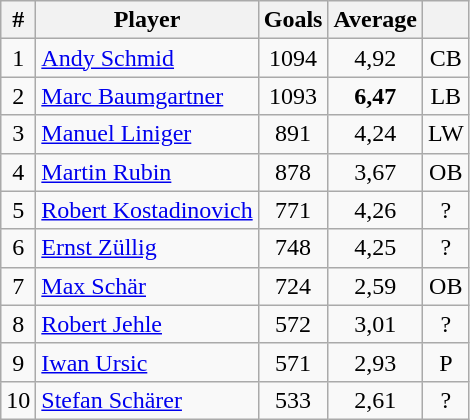<table class="wikitable sortable" style="text-align: center;">
<tr>
<th>#</th>
<th>Player</th>
<th>Goals</th>
<th>Average</th>
<th></th>
</tr>
<tr>
<td>1</td>
<td style=text-align:left;><a href='#'>Andy Schmid</a></td>
<td>1094</td>
<td>4,92</td>
<td>CB</td>
</tr>
<tr>
<td>2</td>
<td style=text-align:left;><a href='#'>Marc Baumgartner</a></td>
<td>1093</td>
<td><strong>6,47</strong></td>
<td>LB</td>
</tr>
<tr>
<td>3</td>
<td style=text-align:left;><a href='#'>Manuel Liniger</a></td>
<td>891</td>
<td>4,24</td>
<td>LW</td>
</tr>
<tr>
<td>4</td>
<td style=text-align:left;><a href='#'>Martin Rubin</a></td>
<td>878</td>
<td>3,67</td>
<td>OB</td>
</tr>
<tr>
<td>5</td>
<td style=text-align:left;><a href='#'>Robert Kostadinovich</a></td>
<td>771</td>
<td>4,26</td>
<td>?</td>
</tr>
<tr>
<td>6</td>
<td style=text-align:left;><a href='#'>Ernst Züllig</a></td>
<td>748</td>
<td>4,25</td>
<td>?</td>
</tr>
<tr>
<td>7</td>
<td style=text-align:left;><a href='#'>Max Schär</a></td>
<td>724</td>
<td>2,59</td>
<td>OB</td>
</tr>
<tr>
<td>8</td>
<td style=text-align:left;><a href='#'>Robert Jehle</a></td>
<td>572</td>
<td>3,01</td>
<td>?</td>
</tr>
<tr>
<td>9</td>
<td style=text-align:left;><a href='#'>Iwan Ursic</a></td>
<td>571</td>
<td>2,93</td>
<td>P</td>
</tr>
<tr>
<td>10</td>
<td style=text-align:left;><a href='#'>Stefan Schärer</a></td>
<td>533</td>
<td>2,61</td>
<td>?</td>
</tr>
</table>
